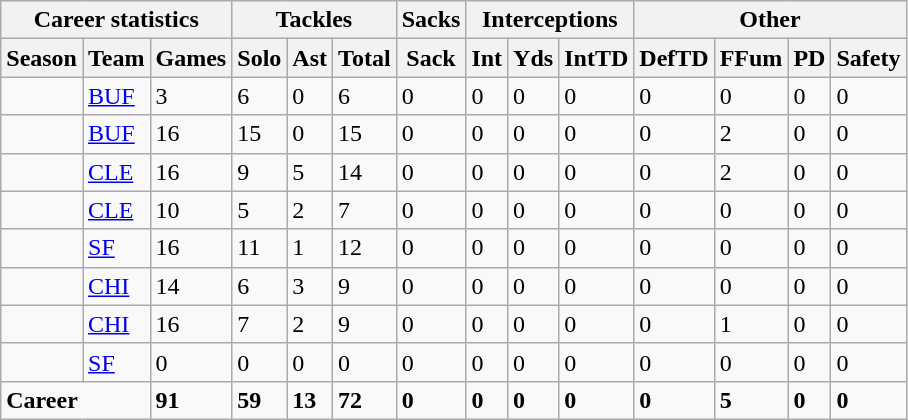<table class="wikitable">
<tr>
<th colspan="3">Career statistics</th>
<th colspan="3">Tackles</th>
<th>Sacks</th>
<th colspan="3">Interceptions</th>
<th colspan="4">Other</th>
</tr>
<tr>
<th>Season</th>
<th>Team</th>
<th>Games</th>
<th>Solo</th>
<th>Ast</th>
<th>Total</th>
<th>Sack</th>
<th>Int</th>
<th>Yds</th>
<th>IntTD</th>
<th>DefTD</th>
<th>FFum</th>
<th>PD</th>
<th>Safety</th>
</tr>
<tr>
<td></td>
<td><a href='#'>BUF</a></td>
<td>3</td>
<td>6</td>
<td>0</td>
<td>6</td>
<td>0</td>
<td>0</td>
<td>0</td>
<td>0</td>
<td>0</td>
<td>0</td>
<td>0</td>
<td>0</td>
</tr>
<tr>
<td></td>
<td><a href='#'>BUF</a></td>
<td>16</td>
<td>15</td>
<td>0</td>
<td>15</td>
<td>0</td>
<td>0</td>
<td>0</td>
<td>0</td>
<td>0</td>
<td>2</td>
<td>0</td>
<td>0</td>
</tr>
<tr>
<td></td>
<td><a href='#'>CLE</a></td>
<td>16</td>
<td>9</td>
<td>5</td>
<td>14</td>
<td>0</td>
<td>0</td>
<td>0</td>
<td>0</td>
<td>0</td>
<td>2</td>
<td>0</td>
<td>0</td>
</tr>
<tr>
<td></td>
<td><a href='#'>CLE</a></td>
<td>10</td>
<td>5</td>
<td>2</td>
<td>7</td>
<td>0</td>
<td>0</td>
<td>0</td>
<td>0</td>
<td>0</td>
<td>0</td>
<td>0</td>
<td>0</td>
</tr>
<tr>
<td></td>
<td><a href='#'>SF</a></td>
<td>16</td>
<td>11</td>
<td>1</td>
<td>12</td>
<td>0</td>
<td>0</td>
<td>0</td>
<td>0</td>
<td>0</td>
<td>0</td>
<td>0</td>
<td>0</td>
</tr>
<tr>
<td></td>
<td><a href='#'>CHI</a></td>
<td>14</td>
<td>6</td>
<td>3</td>
<td>9</td>
<td>0</td>
<td>0</td>
<td>0</td>
<td>0</td>
<td>0</td>
<td>0</td>
<td>0</td>
<td>0</td>
</tr>
<tr>
<td></td>
<td><a href='#'>CHI</a></td>
<td>16</td>
<td>7</td>
<td>2</td>
<td>9</td>
<td>0</td>
<td>0</td>
<td>0</td>
<td>0</td>
<td>0</td>
<td>1</td>
<td>0</td>
<td>0</td>
</tr>
<tr>
<td></td>
<td><a href='#'>SF</a></td>
<td>0</td>
<td>0</td>
<td>0</td>
<td>0</td>
<td>0</td>
<td>0</td>
<td>0</td>
<td>0</td>
<td>0</td>
<td>0</td>
<td>0</td>
<td>0</td>
</tr>
<tr>
<td colspan="2" style="text-align:left;"><strong>Career</strong></td>
<td><strong>91</strong></td>
<td><strong>59</strong></td>
<td><strong>13</strong></td>
<td><strong>72</strong></td>
<td><strong>0</strong></td>
<td><strong>0</strong></td>
<td><strong>0</strong></td>
<td><strong>0</strong></td>
<td><strong>0</strong></td>
<td><strong>5</strong></td>
<td><strong>0</strong></td>
<td><strong>0</strong></td>
</tr>
</table>
